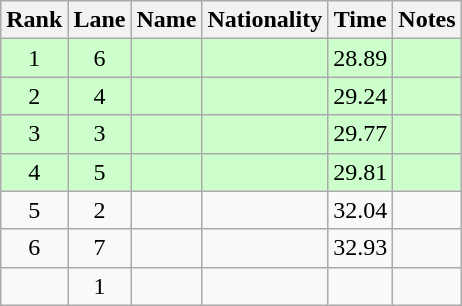<table class="wikitable sortable" style="text-align:center">
<tr>
<th>Rank</th>
<th>Lane</th>
<th>Name</th>
<th>Nationality</th>
<th>Time</th>
<th>Notes</th>
</tr>
<tr bgcolor=ccffcc>
<td>1</td>
<td>6</td>
<td align=left></td>
<td align=left></td>
<td>28.89</td>
<td><strong></strong></td>
</tr>
<tr bgcolor=ccffcc>
<td>2</td>
<td>4</td>
<td align=left></td>
<td align=left></td>
<td>29.24</td>
<td><strong></strong></td>
</tr>
<tr bgcolor=ccffcc>
<td>3</td>
<td>3</td>
<td align=left></td>
<td align=left></td>
<td>29.77</td>
<td><strong></strong></td>
</tr>
<tr bgcolor=ccffcc>
<td>4</td>
<td>5</td>
<td align=left></td>
<td align=left></td>
<td>29.81</td>
<td><strong></strong></td>
</tr>
<tr>
<td>5</td>
<td>2</td>
<td align=left></td>
<td align=left></td>
<td>32.04</td>
<td></td>
</tr>
<tr>
<td>6</td>
<td>7</td>
<td align=left></td>
<td align=left></td>
<td>32.93</td>
<td></td>
</tr>
<tr>
<td></td>
<td>1</td>
<td align=left></td>
<td align=left></td>
<td></td>
<td><strong></strong></td>
</tr>
</table>
